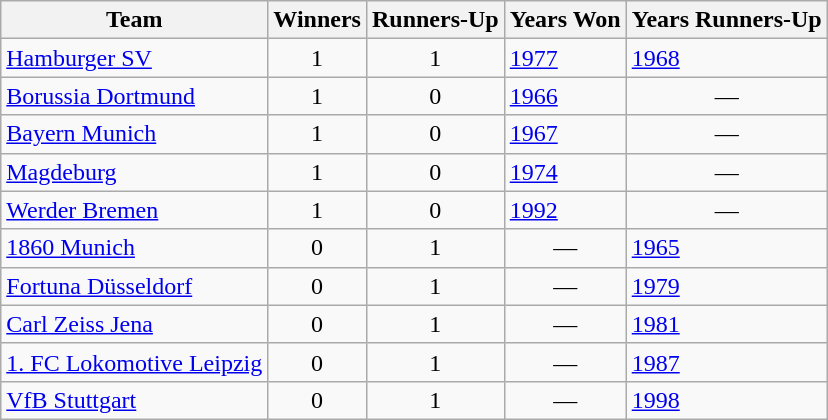<table class="wikitable">
<tr>
<th>Team</th>
<th>Winners</th>
<th>Runners-Up</th>
<th>Years Won</th>
<th>Years Runners-Up</th>
</tr>
<tr>
<td><a href='#'>Hamburger SV</a></td>
<td align=center>1</td>
<td align=center>1</td>
<td><a href='#'>1977</a></td>
<td><a href='#'>1968</a></td>
</tr>
<tr>
<td><a href='#'>Borussia Dortmund</a></td>
<td align=center>1</td>
<td align=center>0</td>
<td><a href='#'>1966</a></td>
<td align=center>—</td>
</tr>
<tr>
<td><a href='#'>Bayern Munich</a></td>
<td align=center>1</td>
<td align=center>0</td>
<td><a href='#'>1967</a></td>
<td align=center>—</td>
</tr>
<tr>
<td><a href='#'>Magdeburg</a> </td>
<td align=center>1</td>
<td align=center>0</td>
<td><a href='#'>1974</a></td>
<td align=center>—</td>
</tr>
<tr>
<td><a href='#'>Werder Bremen</a></td>
<td align=center>1</td>
<td align=center>0</td>
<td><a href='#'>1992</a></td>
<td align=center>—</td>
</tr>
<tr>
<td><a href='#'>1860 Munich</a></td>
<td align=center>0</td>
<td align=center>1</td>
<td align=center>—</td>
<td><a href='#'>1965</a></td>
</tr>
<tr>
<td><a href='#'>Fortuna Düsseldorf</a></td>
<td align=center>0</td>
<td align=center>1</td>
<td align=center>—</td>
<td><a href='#'>1979</a></td>
</tr>
<tr>
<td><a href='#'>Carl Zeiss Jena</a> </td>
<td align=center>0</td>
<td align=center>1</td>
<td align=center>—</td>
<td><a href='#'>1981</a></td>
</tr>
<tr>
<td><a href='#'>1. FC Lokomotive Leipzig</a> </td>
<td align=center>0</td>
<td align=center>1</td>
<td align=center>—</td>
<td><a href='#'>1987</a></td>
</tr>
<tr>
<td><a href='#'>VfB Stuttgart</a></td>
<td align=center>0</td>
<td align=center>1</td>
<td align=center>—</td>
<td><a href='#'>1998</a></td>
</tr>
</table>
